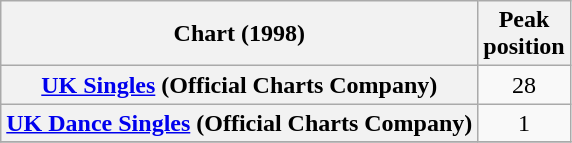<table class="wikitable sortable plainrowheaders">
<tr>
<th align="left">Chart (1998)</th>
<th align="left">Peak<br>position</th>
</tr>
<tr>
<th scope="row" align="left"><a href='#'>UK Singles</a> (Official Charts Company)</th>
<td align="center">28</td>
</tr>
<tr>
<th scope="row" align="left"><a href='#'>UK Dance Singles</a> (Official Charts Company)</th>
<td align="center">1</td>
</tr>
<tr>
</tr>
</table>
